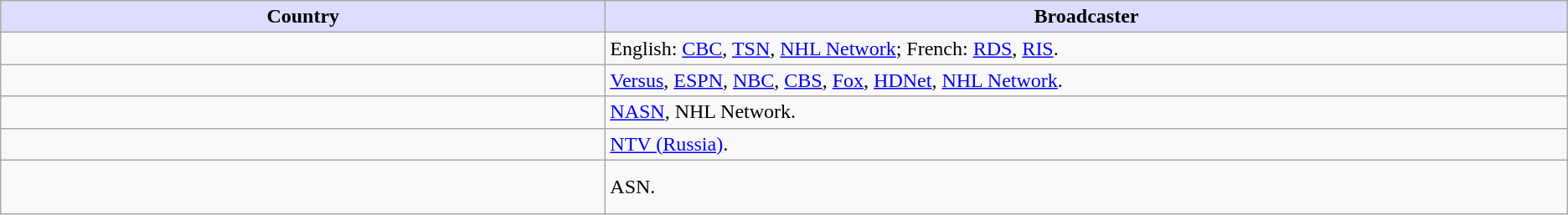<table class="wikitable">
<tr>
<th style="background:#ddf; width:5.0%;">Country</th>
<th style="background:#ddf; width:8.0%;">Broadcaster</th>
</tr>
<tr>
<td></td>
<td>English: <a href='#'>CBC</a>, <a href='#'>TSN</a>, <a href='#'>NHL Network</a>; French: <a href='#'>RDS</a>, <a href='#'>RIS</a>.</td>
</tr>
<tr>
<td></td>
<td><a href='#'>Versus</a>, <a href='#'>ESPN</a>, <a href='#'>NBC</a>, <a href='#'>CBS</a>, <a href='#'>Fox</a>, <a href='#'>HDNet</a>, <a href='#'>NHL Network</a>.</td>
</tr>
<tr>
<td></td>
<td><a href='#'>NASN</a>, NHL Network.</td>
</tr>
<tr>
<td></td>
<td><a href='#'>NTV (Russia)</a>.</td>
</tr>
<tr>
<td><br><br></td>
<td>ASN.</td>
</tr>
</table>
